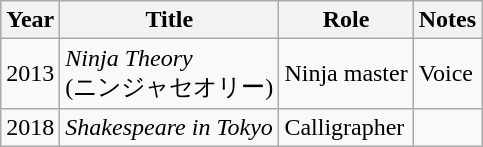<table class="wikitable sortable">
<tr>
<th>Year</th>
<th>Title</th>
<th>Role</th>
<th>Notes</th>
</tr>
<tr>
<td>2013</td>
<td><em>Ninja Theory</em><br>(ニンジャセオリー)</td>
<td>Ninja master</td>
<td>Voice</td>
</tr>
<tr>
<td>2018</td>
<td><em>Shakespeare in Tokyo</em></td>
<td>Calligrapher</td>
<td></td>
</tr>
</table>
